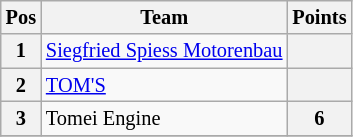<table class="wikitable" style="font-size:85%; text-align:center">
<tr>
<th>Pos</th>
<th>Team</th>
<th>Points</th>
</tr>
<tr>
<th>1</th>
<td align="left"><a href='#'>Siegfried Spiess Motorenbau</a></td>
<th></th>
</tr>
<tr>
<th>2</th>
<td align="left"><a href='#'>TOM'S</a></td>
<th></th>
</tr>
<tr>
<th>3</th>
<td align="left">Tomei Engine</td>
<th>6</th>
</tr>
<tr>
</tr>
</table>
